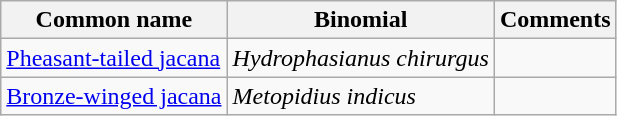<table class="wikitable">
<tr>
<th>Common name</th>
<th>Binomial</th>
<th>Comments</th>
</tr>
<tr>
<td><a href='#'>Pheasant-tailed jacana</a></td>
<td><em>Hydrophasianus chirurgus</em></td>
<td></td>
</tr>
<tr>
<td><a href='#'>Bronze-winged jacana</a></td>
<td><em>Metopidius indicus</em></td>
<td></td>
</tr>
</table>
